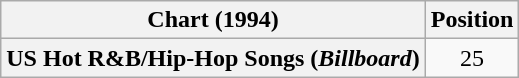<table class="wikitable plainrowheaders" style="text-align:center">
<tr>
<th scope="col">Chart (1994)</th>
<th scope="col">Position</th>
</tr>
<tr>
<th scope="row">US Hot R&B/Hip-Hop Songs (<em>Billboard</em>)</th>
<td>25</td>
</tr>
</table>
